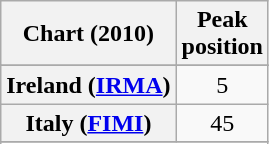<table class="wikitable sortable plainrowheaders" style="text-align:center">
<tr>
<th scope="col">Chart (2010)</th>
<th scope="col">Peak<br>position</th>
</tr>
<tr>
</tr>
<tr>
</tr>
<tr>
</tr>
<tr>
</tr>
<tr>
</tr>
<tr>
</tr>
<tr>
</tr>
<tr>
<th scope="row">Ireland (<a href='#'>IRMA</a>)</th>
<td>5</td>
</tr>
<tr>
<th scope="row">Italy (<a href='#'>FIMI</a>)</th>
<td>45</td>
</tr>
<tr>
</tr>
<tr>
</tr>
<tr>
</tr>
<tr>
</tr>
<tr>
</tr>
<tr>
</tr>
<tr>
</tr>
<tr>
</tr>
<tr>
</tr>
<tr>
</tr>
<tr>
</tr>
</table>
